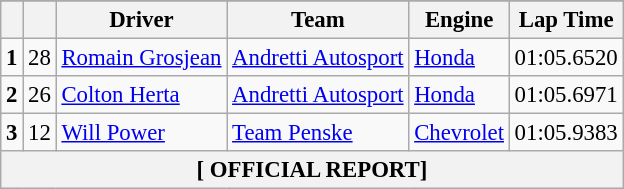<table class="wikitable" style="font-size:95%;">
<tr>
</tr>
<tr>
<th></th>
<th></th>
<th>Driver</th>
<th>Team</th>
<th>Engine</th>
<th>Lap Time</th>
</tr>
<tr>
<td style="text-align:center;"><strong>1</strong></td>
<td style="text-align:center;">28</td>
<td> <a href='#'>Romain Grosjean</a></td>
<td><a href='#'>Andretti Autosport</a></td>
<td><a href='#'>Honda</a></td>
<td>01:05.6520</td>
</tr>
<tr>
<td style="text-align:center;"><strong>2</strong></td>
<td style="text-align:center;">26</td>
<td> <a href='#'>Colton Herta</a> <strong></strong></td>
<td><a href='#'>Andretti Autosport</a></td>
<td><a href='#'>Honda</a></td>
<td>01:05.6971</td>
</tr>
<tr>
<td style="text-align:center;"><strong>3</strong></td>
<td style="text-align:center;">12</td>
<td> <a href='#'>Will Power</a> <strong></strong></td>
<td><a href='#'>Team Penske</a></td>
<td><a href='#'>Chevrolet</a></td>
<td>01:05.9383</td>
</tr>
<tr>
<th colspan=6>[ OFFICIAL REPORT]</th>
</tr>
</table>
